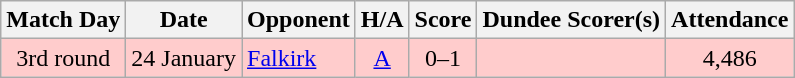<table class="wikitable" style="text-align:center">
<tr>
<th>Match Day</th>
<th>Date</th>
<th>Opponent</th>
<th>H/A</th>
<th>Score</th>
<th>Dundee Scorer(s)</th>
<th>Attendance</th>
</tr>
<tr bgcolor="#FFCCCC">
<td>3rd round</td>
<td align="left">24 January</td>
<td align="left"><a href='#'>Falkirk</a></td>
<td><a href='#'>A</a></td>
<td>0–1</td>
<td align="left"></td>
<td>4,486</td>
</tr>
</table>
